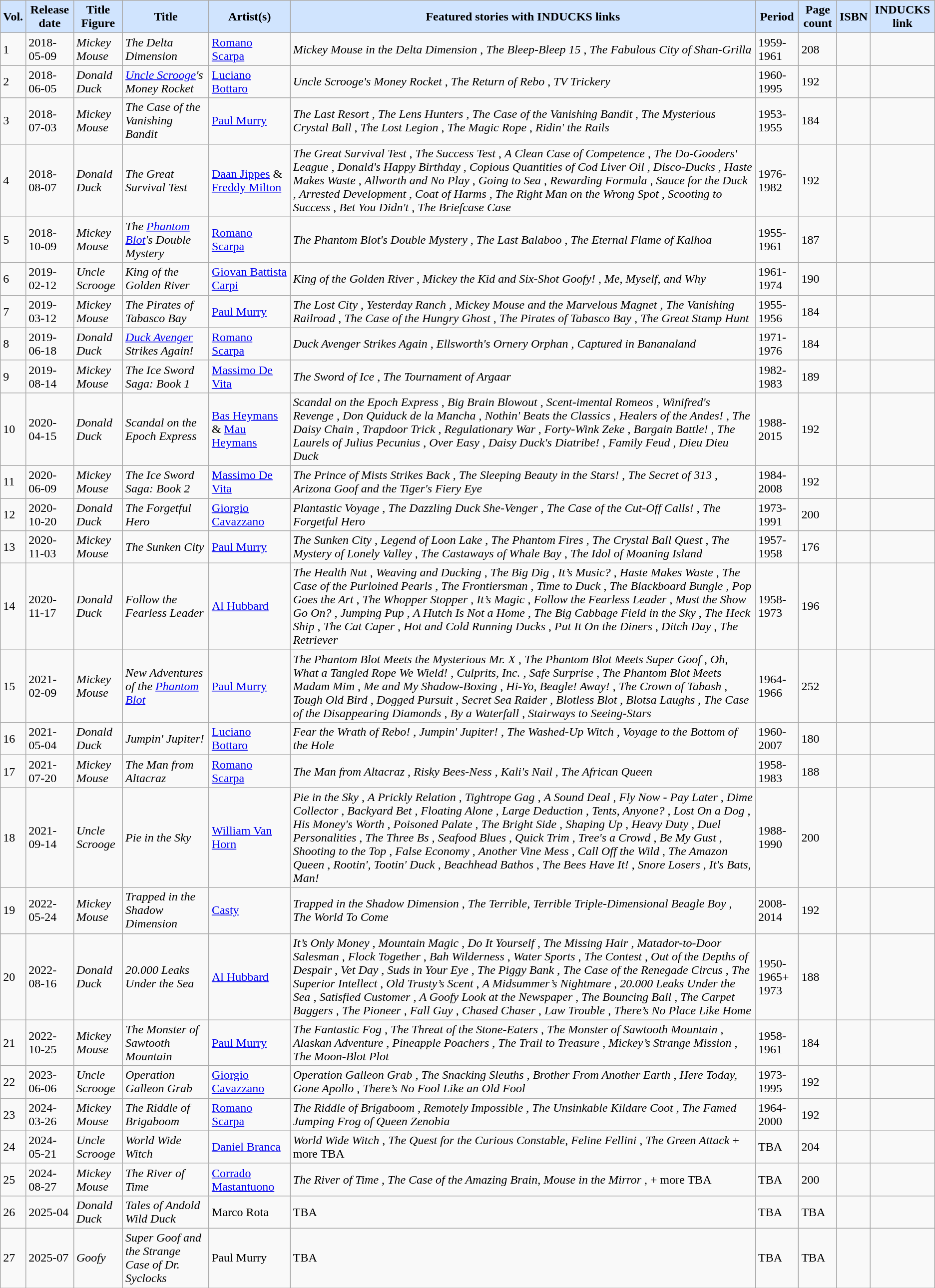<table class="wikitable sortable">
<tr>
<th style="background-color:#D0E4FE" data-sort-type-"number">Vol.</th>
<th style="background-color:#D0E4FE">Release date</th>
<th style="background-color:#D0E4FE">Title Figure</th>
<th style="background-color:#D0E4FE">Title</th>
<th style="background-color:#D0E4FE">Artist(s)</th>
<th style="background-color:#D0E4FE">Featured stories with INDUCKS links</th>
<th style="background-color:#D0E4FE">Period</th>
<th style="background-color:#D0E4FE">Page count</th>
<th style="background-color:#D0E4FE">ISBN</th>
<th style="background-color:#D0E4FE">INDUCKS link</th>
</tr>
<tr>
<td>1</td>
<td>2018-05-09</td>
<td><em>Mickey Mouse</em></td>
<td><em>The Delta Dimension</em></td>
<td><a href='#'>Romano Scarpa</a></td>
<td><em>Mickey Mouse in the Delta Dimension</em> , <em>The Bleep-Bleep 15</em> , <em>The Fabulous City of Shan-Grilla</em> </td>
<td>1959-1961</td>
<td>208</td>
<td></td>
<td></td>
</tr>
<tr>
<td>2</td>
<td>2018-06-05</td>
<td><em>Donald Duck</em></td>
<td><em><a href='#'>Uncle Scrooge</a>'s Money Rocket</em></td>
<td><a href='#'>Luciano Bottaro</a></td>
<td><em>Uncle Scrooge's Money Rocket</em> , <em>The Return of Rebo</em> , <em>TV Trickery</em> </td>
<td>1960-1995</td>
<td>192</td>
<td></td>
<td></td>
</tr>
<tr>
<td>3</td>
<td>2018-07-03</td>
<td><em>Mickey Mouse</em></td>
<td><em>The Case of the Vanishing Bandit</em></td>
<td><a href='#'>Paul Murry</a></td>
<td><em>The Last Resort</em> , <em>The Lens Hunters</em> , <em>The Case of the Vanishing Bandit</em> , <em>The Mysterious Crystal Ball</em> , <em>The Lost Legion</em> , <em>The Magic Rope</em> , <em>Ridin' the Rails</em> </td>
<td>1953-1955</td>
<td>184</td>
<td></td>
<td></td>
</tr>
<tr>
<td>4</td>
<td>2018-08-07</td>
<td><em>Donald Duck</em></td>
<td><em>The Great Survival Test</em></td>
<td><a href='#'>Daan Jippes</a> & <a href='#'>Freddy Milton</a></td>
<td><em>The Great Survival Test</em> , <em>The Success Test</em> , <em>A Clean Case of Competence</em> , <em>The Do-Gooders' League</em> , <em>Donald's Happy Birthday</em> , <em>Copious Quantities of Cod Liver Oil</em> , <em>Disco-Ducks</em> , <em>Haste Makes Waste</em> , <em>Allworth and No Play</em> , <em>Going to Sea</em> , <em>Rewarding Formula</em> , <em>Sauce for the Duck</em> , <em>Arrested Development</em> , <em>Coat of Harms</em> , <em>The Right Man on the Wrong Spot</em> , <em>Scooting to Success</em> , <em>Bet You Didn't</em> , <em>The Briefcase Case</em> </td>
<td>1976-1982</td>
<td>192</td>
<td></td>
<td></td>
</tr>
<tr>
<td>5</td>
<td>2018-10-09</td>
<td><em>Mickey Mouse</em></td>
<td><em>The <a href='#'>Phantom Blot</a>'s Double Mystery</em></td>
<td><a href='#'>Romano Scarpa</a></td>
<td><em>The Phantom Blot's Double Mystery</em> , <em>The Last Balaboo</em> , <em>The Eternal Flame of Kalhoa</em> </td>
<td>1955-1961</td>
<td>187</td>
<td></td>
<td></td>
</tr>
<tr>
<td>6</td>
<td>2019-02-12</td>
<td><em>Uncle Scrooge</em></td>
<td><em>King of the Golden River</em></td>
<td><a href='#'>Giovan Battista Carpi</a></td>
<td><em>King of the Golden River</em> , <em>Mickey the Kid and Six-Shot Goofy!</em> , <em>Me, Myself, and Why</em> </td>
<td>1961-1974</td>
<td>190</td>
<td></td>
<td></td>
</tr>
<tr>
<td>7</td>
<td>2019-03-12</td>
<td><em>Mickey Mouse</em></td>
<td><em>The Pirates of Tabasco Bay</em></td>
<td><a href='#'>Paul Murry</a></td>
<td><em>The Lost City</em> , <em>Yesterday Ranch</em> , <em>Mickey Mouse and the Marvelous Magnet</em> , <em>The Vanishing Railroad</em> , <em>The Case of the Hungry Ghost</em> , <em>The Pirates of Tabasco Bay</em> , <em>The Great Stamp Hunt</em> </td>
<td>1955-1956</td>
<td>184</td>
<td></td>
<td></td>
</tr>
<tr>
<td>8</td>
<td>2019-06-18</td>
<td><em>Donald Duck</em></td>
<td><em><a href='#'>Duck Avenger</a> Strikes Again!</em></td>
<td><a href='#'>Romano Scarpa</a></td>
<td><em>Duck Avenger Strikes Again</em> , <em>Ellsworth's Ornery Orphan</em> , <em>Captured in Bananaland</em> </td>
<td>1971-1976</td>
<td>184</td>
<td></td>
<td></td>
</tr>
<tr>
<td>9</td>
<td>2019-08-14</td>
<td><em>Mickey Mouse</em></td>
<td><em>The Ice Sword Saga: Book 1</em></td>
<td><a href='#'>Massimo De Vita</a></td>
<td><em>The Sword of Ice</em> , <em>The Tournament of Argaar</em> </td>
<td>1982-1983</td>
<td>189</td>
<td></td>
<td></td>
</tr>
<tr>
<td>10</td>
<td>2020-04-15</td>
<td><em>Donald Duck</em></td>
<td><em>Scandal on the Epoch Express</em></td>
<td><a href='#'>Bas Heymans</a> & <a href='#'>Mau Heymans</a></td>
<td><em>Scandal on the Epoch Express</em> , <em>Big Brain Blowout</em> , <em>Scent-imental Romeos</em> , <em>Winifred's Revenge</em> , <em>Don Quiduck de la Mancha</em> , <em>Nothin' Beats the Classics</em> , <em>Healers of the Andes!</em> , <em>The Daisy Chain</em> , <em>Trapdoor Trick</em> , <em>Regulationary War</em> , <em>Forty-Wink Zeke</em> , <em>Bargain Battle!</em> , <em>The Laurels of Julius Pecunius</em> , <em>Over Easy</em> , <em>Daisy Duck's Diatribe!</em> , <em>Family Feud</em> , <em>Dieu Dieu Duck</em> </td>
<td>1988-2015</td>
<td>192</td>
<td></td>
<td></td>
</tr>
<tr>
<td>11</td>
<td>2020-06-09</td>
<td><em>Mickey Mouse</em></td>
<td><em>The Ice Sword Saga: Book 2</em></td>
<td><a href='#'>Massimo De Vita</a></td>
<td><em>The Prince of Mists Strikes Back</em> , <em>The Sleeping Beauty in the Stars!</em> , <em>The Secret of 313</em> , <em>Arizona Goof and the Tiger's Fiery Eye</em> </td>
<td>1984-2008</td>
<td>192</td>
<td></td>
<td></td>
</tr>
<tr>
<td>12</td>
<td>2020-10-20</td>
<td><em>Donald Duck</em></td>
<td><em>The Forgetful Hero</em></td>
<td><a href='#'>Giorgio Cavazzano</a></td>
<td><em>Plantastic Voyage</em> , <em>The Dazzling Duck She-Venger</em> , <em>The Case of the Cut-Off Calls!</em> , <em>The Forgetful Hero</em> </td>
<td>1973-1991</td>
<td>200</td>
<td></td>
<td></td>
</tr>
<tr>
<td>13</td>
<td>2020-11-03</td>
<td><em>Mickey Mouse</em></td>
<td><em>The Sunken City</em></td>
<td><a href='#'>Paul Murry</a></td>
<td><em>The Sunken City</em> , <em>Legend of Loon Lake</em> , <em>The Phantom Fires</em> , <em>The Crystal Ball Quest</em> , <em>The Mystery of Lonely Valley</em> , <em>The Castaways of Whale Bay</em> , <em>The Idol of Moaning Island</em> </td>
<td>1957-1958</td>
<td>176</td>
<td></td>
<td></td>
</tr>
<tr>
<td>14</td>
<td>2020-11-17</td>
<td><em>Donald Duck</em></td>
<td><em>Follow the Fearless Leader</em></td>
<td><a href='#'>Al Hubbard</a></td>
<td><em>The Health Nut</em> , <em>Weaving and Ducking</em> , <em>The Big Dig</em> , <em>It’s Music?</em> , <em>Haste Makes Waste</em> , <em>The Case of the Purloined Pearls</em> , <em>The Frontiersman</em> , <em>Time to Duck</em> , <em>The Blackboard Bungle</em> , <em>Pop Goes the Art</em> , <em>The Whopper Stopper</em> , <em>It’s Magic</em> , <em>Follow the Fearless Leader</em> , <em>Must the Show Go On?</em> , <em>Jumping Pup</em> , <em>A Hutch Is Not a Home</em> , <em>The Big Cabbage Field in the Sky</em> , <em>The Heck Ship</em> , <em>The Cat Caper</em> , <em>Hot and Cold Running Ducks</em> , <em>Put It On the Diners</em> , <em>Ditch Day</em> , <em>The Retriever</em> </td>
<td>1958-1973</td>
<td>196</td>
<td></td>
<td></td>
</tr>
<tr>
<td>15</td>
<td>2021-02-09</td>
<td><em>Mickey Mouse</em></td>
<td><em>New Adventures of the <a href='#'>Phantom Blot</a></em></td>
<td><a href='#'>Paul Murry</a></td>
<td><em> The Phantom Blot Meets the Mysterious Mr. X</em> , <em>The Phantom Blot Meets Super Goof</em> , <em>Oh, What a Tangled Rope We Wield!</em> , <em>Culprits, Inc.</em> , <em>Safe Surprise</em> , <em>The Phantom Blot Meets Madam Mim</em> , <em>Me and My Shadow-Boxing</em> , <em>Hi-Yo, Beagle! Away!</em> , <em>The Crown of Tabash</em> , <em>Tough Old Bird</em> , <em>Dogged Pursuit</em> , <em>Secret Sea Raider</em> , <em>Blotless Blot</em> , <em>Blotsa Laughs</em> , <em>The Case of the Disappearing Diamonds</em> , <em>By a Waterfall</em> , <em>Stairways to Seeing-Stars</em> </td>
<td>1964-1966</td>
<td>252</td>
<td></td>
<td></td>
</tr>
<tr>
<td>16</td>
<td>2021-05-04</td>
<td><em>Donald Duck</em></td>
<td><em>Jumpin' Jupiter!</em></td>
<td><a href='#'>Luciano Bottaro</a></td>
<td><em>Fear the Wrath of Rebo!</em> , <em>Jumpin' Jupiter!</em> , <em>The Washed-Up Witch</em> , <em>Voyage to the Bottom of the Hole</em> </td>
<td>1960-2007</td>
<td>180</td>
<td></td>
<td></td>
</tr>
<tr>
<td>17</td>
<td>2021-07-20</td>
<td><em>Mickey Mouse</em></td>
<td><em>The Man from Altacraz</em></td>
<td><a href='#'>Romano Scarpa</a></td>
<td><em>The Man from Altacraz</em> , <em>Risky Bees-Ness</em> , <em>Kali's Nail</em> , <em>The African Queen</em> </td>
<td>1958-1983</td>
<td>188</td>
<td></td>
<td></td>
</tr>
<tr>
<td>18</td>
<td>2021-09-14</td>
<td><em>Uncle Scrooge</em></td>
<td><em>Pie in the Sky</em></td>
<td><a href='#'>William Van Horn</a></td>
<td><em>Pie in the Sky</em> , <em>A Prickly Relation</em> , <em>Tightrope Gag</em> , <em>A Sound Deal</em> , <em>Fly Now - Pay Later</em> , <em>Dime Collector</em> , <em>Backyard Bet</em> , <em>Floating Alone</em> , <em>Large Deduction</em> , <em>Tents, Anyone?</em> , <em>Lost On a Dog</em> , <em>His Money's Worth</em> , <em>Poisoned Palate</em> , <em>The Bright Side</em> , <em>Shaping Up</em> , <em>Heavy Duty</em> , <em>Duel Personalities</em> , <em>The Three Bs</em> , <em>Seafood Blues</em> , <em>Quick Trim</em> , <em>Tree's a Crowd</em> , <em>Be My Gust</em> , <em>Shooting to the Top</em> , <em>False Economy</em> , <em>Another Vine Mess</em> , <em>Call Off the Wild</em> , <em>The Amazon Queen</em> , <em>Rootin', Tootin' Duck</em> , <em>Beachhead Bathos</em> , <em>The Bees Have It!</em> , <em>Snore Losers</em> , <em>It's Bats, Man!</em> </td>
<td>1988-1990</td>
<td>200</td>
<td></td>
<td></td>
</tr>
<tr>
<td>19</td>
<td>2022-05-24</td>
<td><em>Mickey Mouse</em></td>
<td><em>Trapped in the Shadow Dimension</em></td>
<td><a href='#'>Casty</a></td>
<td><em>Trapped in the Shadow Dimension</em> , <em>The Terrible, Terrible Triple-Dimensional Beagle Boy</em> , <em>The World To Come</em> </td>
<td>2008-2014</td>
<td>192</td>
<td></td>
<td></td>
</tr>
<tr>
<td>20</td>
<td>2022-08-16</td>
<td><em>Donald Duck</em></td>
<td><em>20.000 Leaks Under the Sea</em></td>
<td><a href='#'>Al Hubbard</a></td>
<td><em>It’s Only Money</em> , <em>Mountain Magic</em> , <em>Do It Yourself</em> , <em>The Missing Hair</em> , <em>Matador-to-Door Salesman</em> , <em>Flock Together</em> , <em>Bah Wilderness</em> , <em>Water Sports</em> , <em>The Contest</em> , <em>Out of the Depths of Despair</em> , <em>Vet Day</em> , <em>Suds in Your Eye</em> , <em>The Piggy Bank</em> , <em>The Case of the Renegade Circus</em> , <em>The Superior Intellect</em> , <em>Old Trusty’s Scent</em> , <em>A Midsummer’s Nightmare</em> , <em>20.000 Leaks Under the Sea</em> , <em>Satisfied Customer</em> , <em>A Goofy Look at the Newspaper</em> , <em>The Bouncing Ball</em> , <em>The Carpet Baggers</em> , <em>The Pioneer</em> , <em>Fall Guy</em> , <em>Chased Chaser</em> , <em>Law Trouble</em> , <em>There’s No Place Like Home</em> </td>
<td>1950-1965+<br>1973</td>
<td>188</td>
<td></td>
<td></td>
</tr>
<tr>
<td>21</td>
<td>2022-10-25</td>
<td><em>Mickey Mouse</em></td>
<td><em>The Monster of Sawtooth Mountain</em></td>
<td><a href='#'>Paul Murry</a></td>
<td><em>The Fantastic Fog</em> , <em>The Threat of the Stone-Eaters</em> , <em>The Monster of Sawtooth Mountain</em> , <em>Alaskan Adventure</em> , <em>Pineapple Poachers</em> , <em>The Trail to Treasure</em> , <em>Mickey’s Strange Mission</em> , <em>The Moon-Blot Plot</em> </td>
<td>1958-1961</td>
<td>184</td>
<td></td>
<td></td>
</tr>
<tr>
<td>22</td>
<td>2023-06-06</td>
<td><em>Uncle Scrooge</em></td>
<td><em>Operation Galleon Grab</em></td>
<td><a href='#'>Giorgio Cavazzano</a></td>
<td><em>Operation Galleon Grab</em> , <em>The Snacking Sleuths</em> , <em>Brother From Another Earth</em> , <em>Here Today, Gone Apollo</em> , <em>There’s No Fool Like an Old Fool</em> </td>
<td>1973-1995</td>
<td>192</td>
<td></td>
<td></td>
</tr>
<tr>
<td>23</td>
<td>2024-03-26</td>
<td><em>Mickey Mouse</em></td>
<td><em>The Riddle of Brigaboom</em></td>
<td><a href='#'>Romano Scarpa</a></td>
<td><em>The Riddle of Brigaboom</em> , <em>Remotely Impossible</em> , <em>The Unsinkable Kildare Coot</em> , <em>The Famed Jumping Frog of Queen Zenobia</em> </td>
<td>1964-2000</td>
<td>192</td>
<td></td>
<td></td>
</tr>
<tr>
<td>24</td>
<td>2024-05-21</td>
<td><em>Uncle Scrooge</em></td>
<td><em>World Wide Witch</em></td>
<td><a href='#'>Daniel Branca</a></td>
<td><em>World Wide Witch</em> , <em>The Quest for the Curious Constable</em>, <em>Feline Fellini</em> , <em>The Green Attack</em>  + more TBA</td>
<td>TBA</td>
<td>204</td>
<td></td>
<td></td>
</tr>
<tr>
<td>25</td>
<td>2024-08-27</td>
<td><em>Mickey Mouse</em></td>
<td><em>The River of Time</em></td>
<td><a href='#'>Corrado Mastantuono</a></td>
<td><em>The River of Time</em> , <em>The Case of the Amazing Brain</em>, <em>Mouse in the Mirror</em> , + more TBA</td>
<td>TBA</td>
<td>200</td>
<td></td>
<td></td>
</tr>
<tr>
<td>26</td>
<td>2025-04</td>
<td><em>Donald Duck</em></td>
<td><em>Tales of Andold Wild Duck</em></td>
<td>Marco Rota</td>
<td>TBA</td>
<td>TBA</td>
<td>TBA</td>
<td></td>
<td></td>
</tr>
<tr>
<td>27</td>
<td>2025-07</td>
<td><em>Goofy</em></td>
<td><em>Super Goof and the Strange Case of Dr. Syclocks</em></td>
<td>Paul Murry</td>
<td>TBA</td>
<td>TBA</td>
<td>TBA</td>
<td></td>
<td></td>
</tr>
</table>
